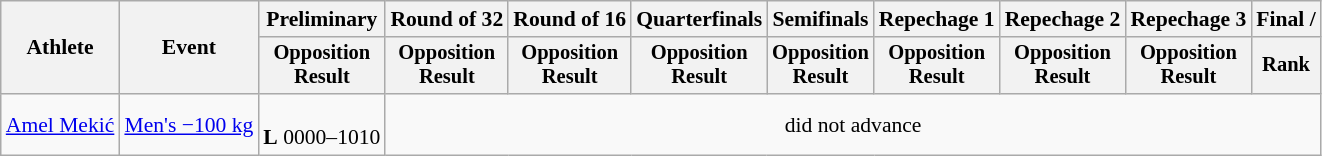<table class="wikitable" style="font-size:90%">
<tr>
<th rowspan="2">Athlete</th>
<th rowspan="2">Event</th>
<th>Preliminary</th>
<th>Round of 32</th>
<th>Round of 16</th>
<th>Quarterfinals</th>
<th>Semifinals</th>
<th>Repechage 1</th>
<th>Repechage 2</th>
<th>Repechage 3</th>
<th colspan=2>Final / </th>
</tr>
<tr style="font-size:95%">
<th>Opposition<br>Result</th>
<th>Opposition<br>Result</th>
<th>Opposition<br>Result</th>
<th>Opposition<br>Result</th>
<th>Opposition<br>Result</th>
<th>Opposition<br>Result</th>
<th>Opposition<br>Result</th>
<th>Opposition<br>Result</th>
<th>Rank</th>
</tr>
<tr align=center>
<td align=left><a href='#'>Amel Mekić</a></td>
<td align=left><a href='#'>Men's −100 kg</a></td>
<td><br><strong>L</strong> 0000–1010</td>
<td colspan=9>did not advance</td>
</tr>
</table>
